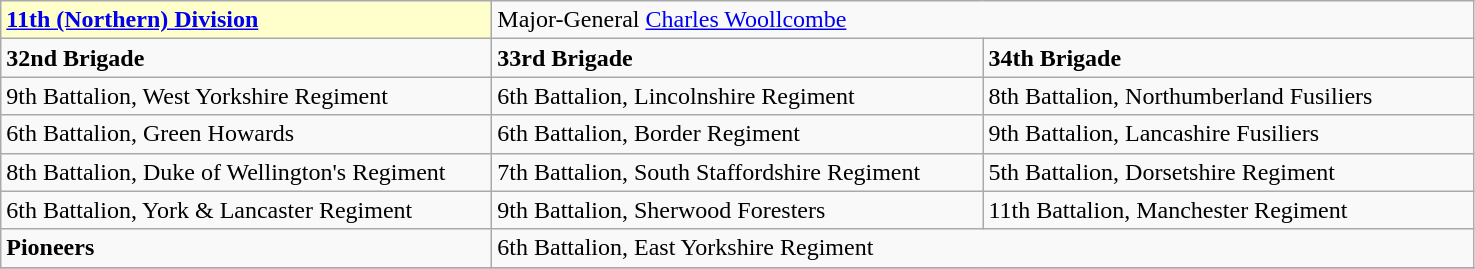<table class="wikitable">
<tr>
<td style="background:#FFFFCC;"><strong><a href='#'>11th (Northern) Division</a>  </strong></td>
<td colspan="2">Major-General <a href='#'>Charles Woollcombe</a></td>
</tr>
<tr>
<td width="320pt"><strong>32nd Brigade</strong></td>
<td width="320pt"><strong>33rd Brigade</strong></td>
<td width="320pt"><strong>34th Brigade</strong></td>
</tr>
<tr>
<td>9th Battalion, West Yorkshire Regiment</td>
<td>6th Battalion, Lincolnshire Regiment</td>
<td>8th Battalion, Northumberland Fusiliers</td>
</tr>
<tr>
<td>6th Battalion, Green Howards</td>
<td>6th Battalion, Border Regiment</td>
<td>9th Battalion, Lancashire Fusiliers</td>
</tr>
<tr>
<td>8th Battalion, Duke of Wellington's Regiment</td>
<td>7th Battalion, South Staffordshire Regiment</td>
<td>5th Battalion, Dorsetshire Regiment</td>
</tr>
<tr>
<td>6th Battalion, York & Lancaster Regiment</td>
<td>9th Battalion, Sherwood Foresters</td>
<td>11th Battalion, Manchester Regiment</td>
</tr>
<tr>
<td><strong>Pioneers</strong></td>
<td colspan="2">6th Battalion, East Yorkshire Regiment</td>
</tr>
<tr>
</tr>
</table>
